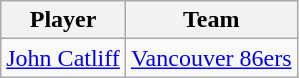<table class="wikitable">
<tr>
<th>Player</th>
<th>Team</th>
</tr>
<tr>
<td>  <a href='#'>John Catliff</a></td>
<td><a href='#'>Vancouver 86ers</a></td>
</tr>
</table>
